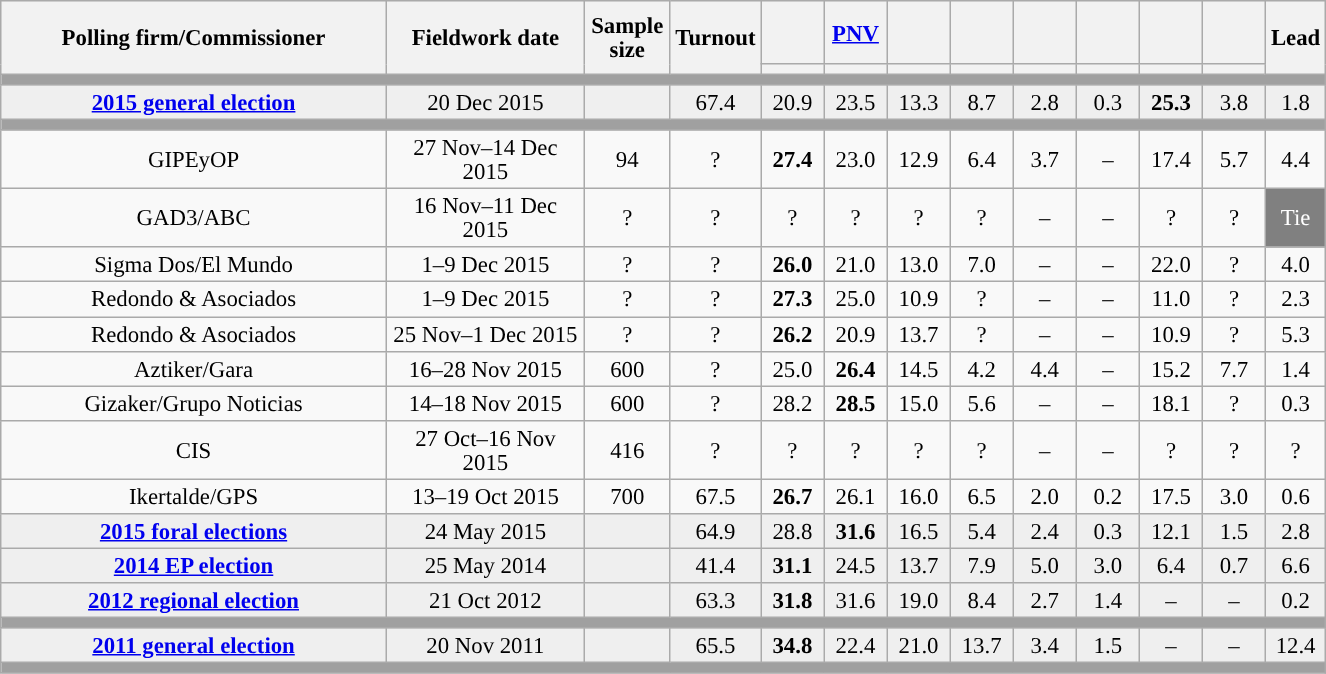<table class="wikitable collapsible collapsed" style="text-align:center; font-size:95%; line-height:16px;">
<tr style="height:42px; background-color:#E9E9E9">
<th style="width:250px;" rowspan="2">Polling firm/Commissioner</th>
<th style="width:125px;" rowspan="2">Fieldwork date</th>
<th style="width:50px;" rowspan="2">Sample size</th>
<th style="width:45px;" rowspan="2">Turnout</th>
<th style="width:35px;"><br></th>
<th style="width:35px;"><a href='#'>PNV</a></th>
<th style="width:35px;"></th>
<th style="width:35px;"></th>
<th style="width:35px;"></th>
<th style="width:35px;"></th>
<th style="width:35px;"></th>
<th style="width:35px;"></th>
<th style="width:30px;" rowspan="2">Lead</th>
</tr>
<tr>
<th style="color:inherit;background:"></th>
<th style="color:inherit;background:"></th>
<th style="color:inherit;background:"></th>
<th style="color:inherit;background:"></th>
<th style="color:inherit;background:"></th>
<th style="color:inherit;background:"></th>
<th style="color:inherit;background:"></th>
<th style="color:inherit;background:"></th>
</tr>
<tr>
<td colspan="13" style="background:#A0A0A0"></td>
</tr>
<tr style="background:#EFEFEF;">
<td><strong><a href='#'>2015 general election</a></strong></td>
<td>20 Dec 2015</td>
<td></td>
<td>67.4</td>
<td>20.9<br></td>
<td>23.5<br></td>
<td>13.3<br></td>
<td>8.7<br></td>
<td>2.8<br></td>
<td>0.3<br></td>
<td><strong>25.3</strong><br></td>
<td>3.8<br></td>
<td style="background:">1.8</td>
</tr>
<tr>
<td colspan="13" style="background:#A0A0A0"></td>
</tr>
<tr>
<td>GIPEyOP</td>
<td>27 Nov–14 Dec 2015</td>
<td>94</td>
<td>?</td>
<td><strong>27.4</strong><br></td>
<td>23.0<br></td>
<td>12.9<br></td>
<td>6.4<br></td>
<td>3.7<br></td>
<td>–</td>
<td>17.4<br></td>
<td>5.7<br></td>
<td style="background:">4.4</td>
</tr>
<tr>
<td>GAD3/ABC</td>
<td>16 Nov–11 Dec 2015</td>
<td>?</td>
<td>?</td>
<td>?<br></td>
<td>?<br></td>
<td>?<br></td>
<td>?<br></td>
<td>–</td>
<td>–</td>
<td>?<br></td>
<td>?<br></td>
<td style="background:gray;color:white;">Tie</td>
</tr>
<tr>
<td>Sigma Dos/El Mundo</td>
<td>1–9 Dec 2015</td>
<td>?</td>
<td>?</td>
<td><strong>26.0</strong><br></td>
<td>21.0<br></td>
<td>13.0<br></td>
<td>7.0<br></td>
<td>–</td>
<td>–</td>
<td>22.0<br></td>
<td>?<br></td>
<td style="background:">4.0</td>
</tr>
<tr>
<td>Redondo & Asociados</td>
<td>1–9 Dec 2015</td>
<td>?</td>
<td>?</td>
<td><strong>27.3</strong><br></td>
<td>25.0<br></td>
<td>10.9<br></td>
<td>?<br></td>
<td>–</td>
<td>–</td>
<td>11.0<br></td>
<td>?<br></td>
<td style="background:">2.3</td>
</tr>
<tr>
<td>Redondo & Asociados</td>
<td>25 Nov–1 Dec 2015</td>
<td>?</td>
<td>?</td>
<td><strong>26.2</strong><br></td>
<td>20.9<br></td>
<td>13.7<br></td>
<td>?<br></td>
<td>–</td>
<td>–</td>
<td>10.9<br></td>
<td>?<br></td>
<td style="background:">5.3</td>
</tr>
<tr>
<td>Aztiker/Gara</td>
<td>16–28 Nov 2015</td>
<td>600</td>
<td>?</td>
<td>25.0<br></td>
<td><strong>26.4</strong><br></td>
<td>14.5<br></td>
<td>4.2<br></td>
<td>4.4<br></td>
<td>–</td>
<td>15.2<br></td>
<td>7.7<br></td>
<td style="background:">1.4</td>
</tr>
<tr>
<td>Gizaker/Grupo Noticias</td>
<td>14–18 Nov 2015</td>
<td>600</td>
<td>?</td>
<td>28.2<br></td>
<td><strong>28.5</strong><br></td>
<td>15.0<br></td>
<td>5.6<br></td>
<td>–</td>
<td>–</td>
<td>18.1<br></td>
<td>?<br></td>
<td style="background:">0.3</td>
</tr>
<tr>
<td>CIS</td>
<td>27 Oct–16 Nov 2015</td>
<td>416</td>
<td>?</td>
<td>?<br></td>
<td>?<br></td>
<td>?<br></td>
<td>?<br></td>
<td>–</td>
<td>–</td>
<td>?<br></td>
<td>?<br></td>
<td style="background:">?</td>
</tr>
<tr>
<td>Ikertalde/GPS</td>
<td>13–19 Oct 2015</td>
<td>700</td>
<td>67.5</td>
<td><strong>26.7</strong><br></td>
<td>26.1<br></td>
<td>16.0<br></td>
<td>6.5<br></td>
<td>2.0<br></td>
<td>0.2<br></td>
<td>17.5<br></td>
<td>3.0<br></td>
<td style="background:">0.6</td>
</tr>
<tr style="background:#EFEFEF;">
<td><strong><a href='#'>2015 foral elections</a></strong></td>
<td>24 May 2015</td>
<td></td>
<td>64.9</td>
<td>28.8<br></td>
<td><strong>31.6</strong><br></td>
<td>16.5<br></td>
<td>5.4<br></td>
<td>2.4<br></td>
<td>0.3<br></td>
<td>12.1<br></td>
<td>1.5<br></td>
<td style="background:">2.8</td>
</tr>
<tr style="background:#EFEFEF;">
<td><strong><a href='#'>2014 EP election</a></strong></td>
<td>25 May 2014</td>
<td></td>
<td>41.4</td>
<td><strong>31.1</strong><br></td>
<td>24.5<br></td>
<td>13.7<br></td>
<td>7.9<br></td>
<td>5.0<br></td>
<td>3.0<br></td>
<td>6.4<br></td>
<td>0.7<br></td>
<td style="background:">6.6</td>
</tr>
<tr style="background:#EFEFEF;">
<td><strong><a href='#'>2012 regional election</a></strong></td>
<td>21 Oct 2012</td>
<td></td>
<td>63.3</td>
<td><strong>31.8</strong><br></td>
<td>31.6<br></td>
<td>19.0<br></td>
<td>8.4<br></td>
<td>2.7<br></td>
<td>1.4<br></td>
<td>–</td>
<td>–</td>
<td style="background:">0.2</td>
</tr>
<tr>
<td colspan="13" style="background:#A0A0A0"></td>
</tr>
<tr style="background:#EFEFEF;">
<td><strong><a href='#'>2011 general election</a></strong></td>
<td>20 Nov 2011</td>
<td></td>
<td>65.5</td>
<td><strong>34.8</strong><br></td>
<td>22.4<br></td>
<td>21.0<br></td>
<td>13.7<br></td>
<td>3.4<br></td>
<td>1.5<br></td>
<td>–</td>
<td>–</td>
<td style="background:">12.4</td>
</tr>
<tr>
<td colspan="13" style="background:#A0A0A0"></td>
</tr>
</table>
